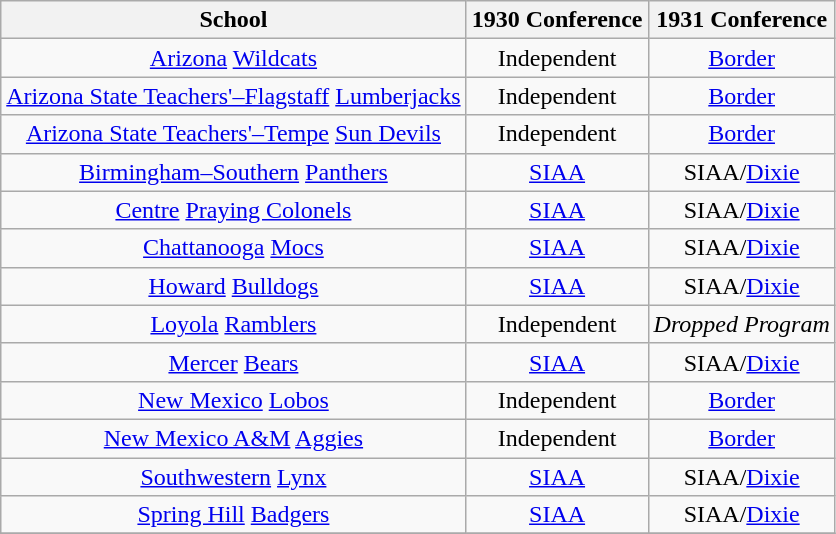<table class="wikitable sortable">
<tr>
<th>School</th>
<th>1930 Conference</th>
<th>1931 Conference</th>
</tr>
<tr style="text-align:center;">
<td><a href='#'>Arizona</a> <a href='#'>Wildcats</a></td>
<td>Independent</td>
<td><a href='#'>Border</a></td>
</tr>
<tr style="text-align:center;">
<td><a href='#'>Arizona State Teachers'–Flagstaff</a> <a href='#'>Lumberjacks</a></td>
<td>Independent</td>
<td><a href='#'>Border</a></td>
</tr>
<tr style="text-align:center;">
<td><a href='#'>Arizona State Teachers'–Tempe</a> <a href='#'>Sun Devils</a></td>
<td>Independent</td>
<td><a href='#'>Border</a></td>
</tr>
<tr style="text-align:center;">
<td><a href='#'>Birmingham–Southern</a> <a href='#'>Panthers</a></td>
<td><a href='#'>SIAA</a></td>
<td>SIAA/<a href='#'>Dixie</a></td>
</tr>
<tr style="text-align:center;">
<td><a href='#'>Centre</a> <a href='#'>Praying Colonels</a></td>
<td><a href='#'>SIAA</a></td>
<td>SIAA/<a href='#'>Dixie</a></td>
</tr>
<tr style="text-align:center;">
<td><a href='#'>Chattanooga</a> <a href='#'>Mocs</a></td>
<td><a href='#'>SIAA</a></td>
<td>SIAA/<a href='#'>Dixie</a></td>
</tr>
<tr style="text-align:center;">
<td><a href='#'>Howard</a> <a href='#'>Bulldogs</a></td>
<td><a href='#'>SIAA</a></td>
<td>SIAA/<a href='#'>Dixie</a></td>
</tr>
<tr style="text-align:center;">
<td><a href='#'>Loyola</a> <a href='#'>Ramblers</a></td>
<td>Independent</td>
<td><em>Dropped Program</em></td>
</tr>
<tr style="text-align:center;">
<td><a href='#'>Mercer</a> <a href='#'>Bears</a></td>
<td><a href='#'>SIAA</a></td>
<td>SIAA/<a href='#'>Dixie</a></td>
</tr>
<tr style="text-align:center;">
<td><a href='#'>New Mexico</a> <a href='#'>Lobos</a></td>
<td>Independent</td>
<td><a href='#'>Border</a></td>
</tr>
<tr style="text-align:center;">
<td><a href='#'>New Mexico A&M</a> <a href='#'>Aggies</a></td>
<td>Independent</td>
<td><a href='#'>Border</a></td>
</tr>
<tr style="text-align:center;">
<td><a href='#'>Southwestern</a> <a href='#'>Lynx</a></td>
<td><a href='#'>SIAA</a></td>
<td>SIAA/<a href='#'>Dixie</a></td>
</tr>
<tr style="text-align:center;">
<td><a href='#'>Spring Hill</a> <a href='#'>Badgers</a></td>
<td><a href='#'>SIAA</a></td>
<td>SIAA/<a href='#'>Dixie</a></td>
</tr>
<tr style="text-align:center;">
</tr>
</table>
